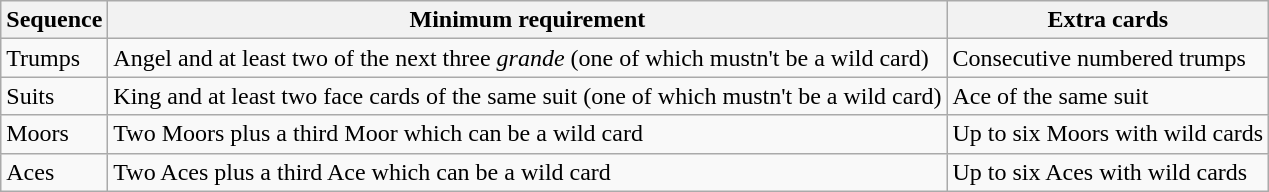<table class=wikitable>
<tr>
<th><strong>Sequence</strong></th>
<th><strong>Minimum requirement</strong></th>
<th><strong>Extra cards</strong></th>
</tr>
<tr>
<td>Trumps</td>
<td>Angel and at least two of the next three <em>grande</em> (one of which mustn't be a wild card)</td>
<td>Consecutive numbered trumps</td>
</tr>
<tr>
<td>Suits</td>
<td>King and at least two face cards of the same suit (one of which mustn't be a wild card)</td>
<td>Ace of the same suit</td>
</tr>
<tr>
<td>Moors</td>
<td>Two Moors plus a third Moor which can be a wild card</td>
<td>Up to six Moors with wild cards</td>
</tr>
<tr>
<td>Aces</td>
<td>Two Aces plus a third Ace which can be a wild card</td>
<td>Up to six Aces with wild cards</td>
</tr>
</table>
